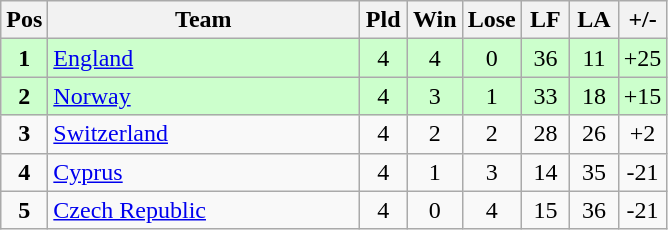<table class="wikitable" style="font-size: 100%">
<tr>
<th width=20>Pos</th>
<th width=200>Team</th>
<th width=25>Pld</th>
<th width=25>Win</th>
<th width=25>Lose</th>
<th width=25>LF</th>
<th width=25>LA</th>
<th width=25>+/-</th>
</tr>
<tr align=center style="background: #ccffcc;">
<td><strong>1</strong></td>
<td align="left"> <a href='#'>England</a></td>
<td>4</td>
<td>4</td>
<td>0</td>
<td>36</td>
<td>11</td>
<td>+25</td>
</tr>
<tr align=center style="background: #ccffcc;">
<td><strong>2</strong></td>
<td align="left"> <a href='#'>Norway</a></td>
<td>4</td>
<td>3</td>
<td>1</td>
<td>33</td>
<td>18</td>
<td>+15</td>
</tr>
<tr align=center>
<td><strong>3</strong></td>
<td align="left"> <a href='#'>Switzerland</a></td>
<td>4</td>
<td>2</td>
<td>2</td>
<td>28</td>
<td>26</td>
<td>+2</td>
</tr>
<tr align=center>
<td><strong>4</strong></td>
<td align="left"> <a href='#'>Cyprus</a></td>
<td>4</td>
<td>1</td>
<td>3</td>
<td>14</td>
<td>35</td>
<td>-21</td>
</tr>
<tr align=center>
<td><strong>5</strong></td>
<td align="left"> <a href='#'>Czech Republic</a></td>
<td>4</td>
<td>0</td>
<td>4</td>
<td>15</td>
<td>36</td>
<td>-21</td>
</tr>
</table>
